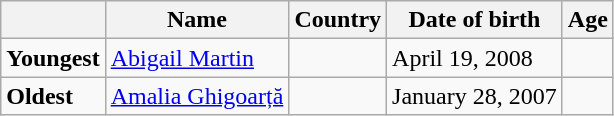<table class="wikitable">
<tr>
<th></th>
<th><strong>Name</strong></th>
<th><strong>Country</strong></th>
<th><strong>Date of birth</strong></th>
<th><strong>Age</strong></th>
</tr>
<tr>
<td><strong>Youngest</strong></td>
<td><a href='#'>Abigail Martin</a></td>
<td></td>
<td>April 19, 2008</td>
<td></td>
</tr>
<tr>
<td><strong>Oldest</strong></td>
<td><a href='#'>Amalia Ghigoarță</a></td>
<td></td>
<td>January 28, 2007</td>
<td></td>
</tr>
</table>
